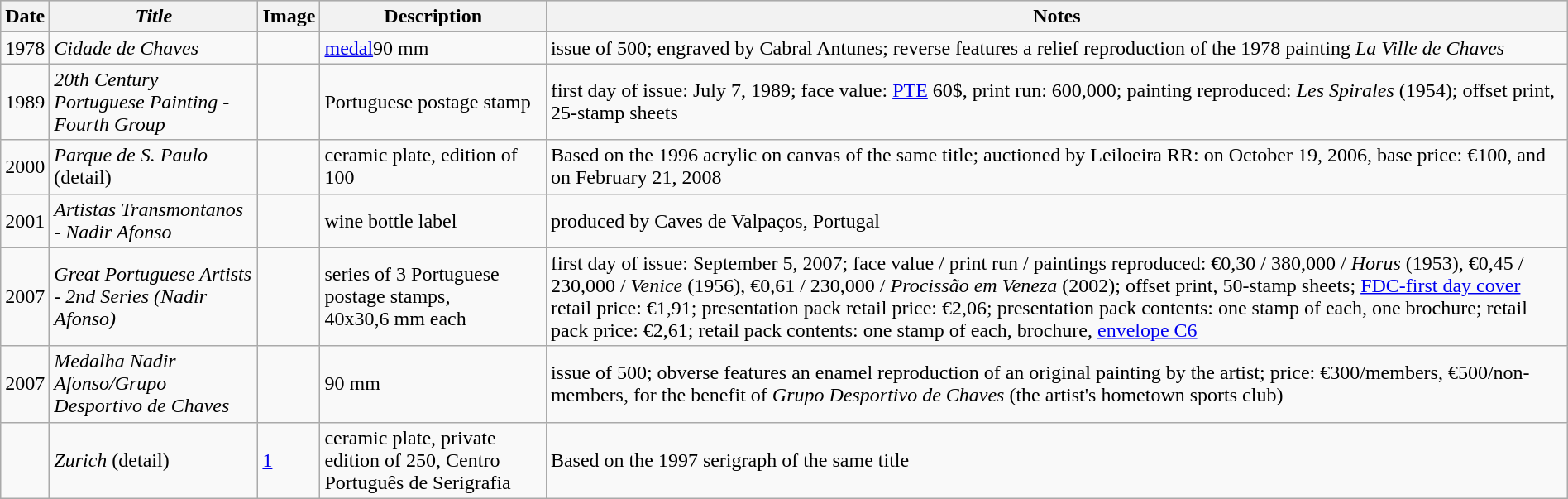<table class="wikitable sortable" border="1" width=100%>
<tr bgcolor="#CCCCCC">
<th>Date</th>
<th><em>Title</em></th>
<th class="unsortable">Image</th>
<th>Description</th>
<th>Notes</th>
</tr>
<tr>
<td>1978</td>
<td><em>Cidade de Chaves</em></td>
<td></td>
<td><a href='#'>medal</a>90 mm</td>
<td>issue of 500; engraved by Cabral Antunes; reverse features a relief reproduction of the 1978 painting <em>La Ville de Chaves</em></td>
</tr>
<tr>
<td>1989</td>
<td><em>20th Century Portuguese Painting - Fourth Group</em></td>
<td></td>
<td>Portuguese postage stamp</td>
<td>first day of issue: July 7, 1989; face value: <a href='#'>PTE</a> 60$,  print run: 600,000; painting reproduced: <em>Les Spirales</em> (1954); offset print, 25-stamp sheets</td>
</tr>
<tr>
<td>2000</td>
<td><em>Parque de S. Paulo</em> (detail)</td>
<td> </td>
<td>ceramic plate, edition of 100</td>
<td>Based on the 1996 acrylic on canvas of the same title; auctioned by Leiloeira RR: on October 19, 2006, base price: €100, and on February 21, 2008</td>
</tr>
<tr>
<td>2001</td>
<td><em>Artistas Transmontanos - Nadir Afonso</em></td>
<td></td>
<td>wine bottle label</td>
<td>produced by Caves de Valpaços, Portugal</td>
</tr>
<tr>
<td>2007</td>
<td><em>Great Portuguese Artists - 2nd Series (Nadir Afonso)</em></td>
<td>     </td>
<td>series of 3 Portuguese postage stamps, 40x30,6 mm each</td>
<td>first day of issue: September 5, 2007; face value / print run / paintings reproduced: €0,30 / 380,000 / <em>Horus</em> (1953), €0,45 / 230,000 / <em>Venice</em> (1956), €0,61 / 230,000 / <em>Procissão em Veneza</em> (2002); offset print, 50-stamp sheets; <a href='#'>FDC-first day cover</a> retail price: €1,91; presentation pack retail price: €2,06; presentation pack contents: one stamp of each, one brochure; retail pack price: €2,61; retail pack contents: one stamp of each, brochure, <a href='#'>envelope C6</a></td>
</tr>
<tr>
<td>2007</td>
<td><em>Medalha Nadir Afonso/Grupo Desportivo de Chaves</em></td>
<td></td>
<td>90 mm</td>
<td>issue of 500; obverse features an enamel reproduction of an original painting by the artist; price: €300/members, €500/non-members, for the benefit of <em>Grupo Desportivo de Chaves</em> (the artist's hometown sports club)</td>
</tr>
<tr>
<td></td>
<td><em>Zurich</em> (detail)</td>
<td><a href='#'>1</a></td>
<td>ceramic plate, private edition of 250, Centro Português de Serigrafia</td>
<td>Based on the 1997 serigraph of the same title</td>
</tr>
</table>
